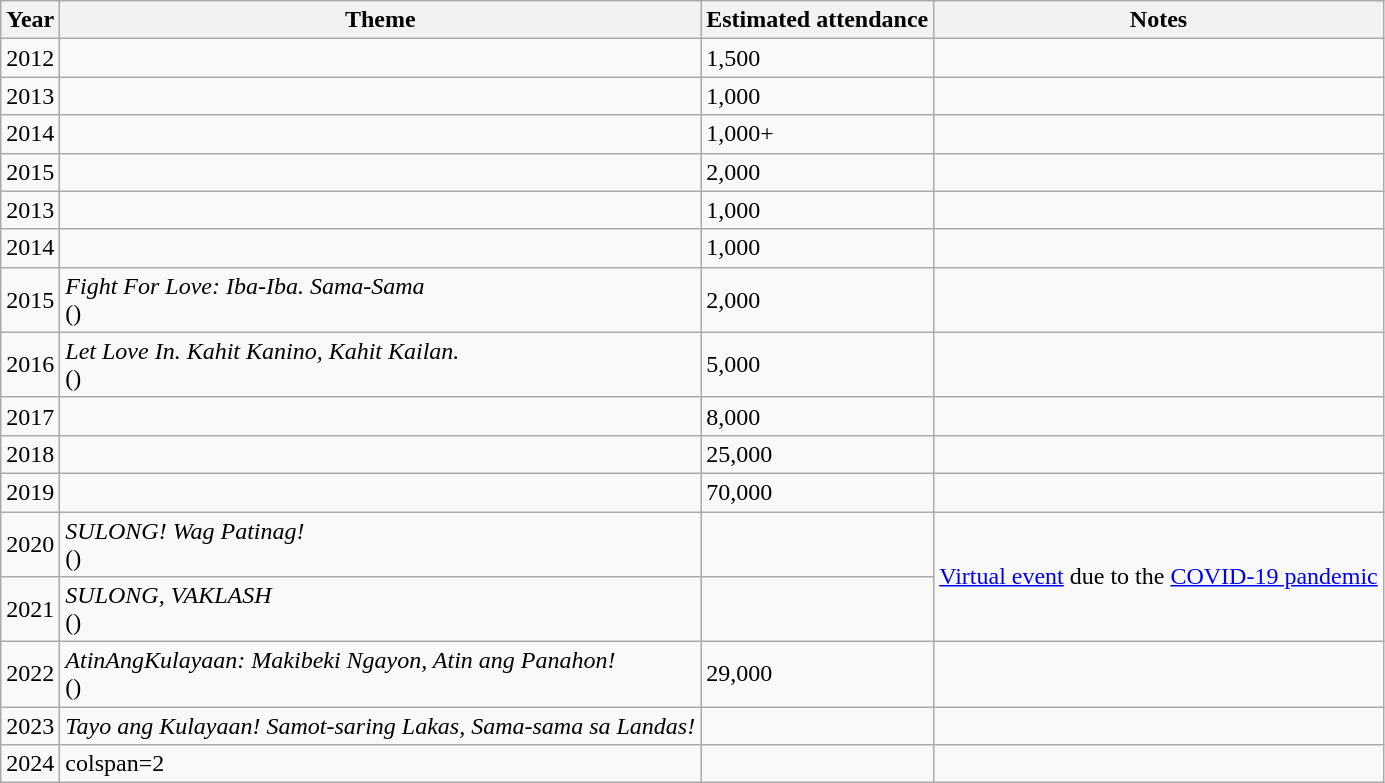<table class="wikitable">
<tr>
<th>Year</th>
<th>Theme</th>
<th>Estimated attendance</th>
<th>Notes</th>
</tr>
<tr>
<td>2012</td>
<td></td>
<td>1,500</td>
<td></td>
</tr>
<tr>
<td>2013</td>
<td></td>
<td>1,000</td>
<td></td>
</tr>
<tr>
<td>2014</td>
<td></td>
<td>1,000+</td>
<td></td>
</tr>
<tr>
<td>2015</td>
<td></td>
<td>2,000</td>
<td></td>
</tr>
<tr>
<td>2013</td>
<td></td>
<td>1,000</td>
<td></td>
</tr>
<tr>
<td>2014</td>
<td></td>
<td>1,000</td>
<td></td>
</tr>
<tr>
<td>2015</td>
<td><em>Fight For Love: Iba-Iba. Sama-Sama</em><br>()</td>
<td>2,000</td>
<td></td>
</tr>
<tr>
<td>2016</td>
<td><em>Let Love In. Kahit Kanino, Kahit Kailan.</em><br>()</td>
<td>5,000</td>
<td></td>
</tr>
<tr>
<td>2017</td>
<td></td>
<td>8,000</td>
<td></td>
</tr>
<tr>
<td>2018</td>
<td></td>
<td>25,000</td>
<td></td>
</tr>
<tr>
<td>2019</td>
<td></td>
<td>70,000</td>
<td></td>
</tr>
<tr>
<td>2020</td>
<td><em>SULONG! Wag Patinag!</em><br>()</td>
<td></td>
<td rowspan=2><a href='#'>Virtual event</a> due to the <a href='#'>COVID-19 pandemic</a></td>
</tr>
<tr>
<td>2021</td>
<td><em>SULONG, VAKLASH</em><br>()</td>
<td></td>
</tr>
<tr>
<td>2022</td>
<td><em>AtinAngKulayaan: Makibeki Ngayon, Atin ang Panahon!</em><br>()</td>
<td>29,000</td>
<td></td>
</tr>
<tr>
<td>2023</td>
<td><em>Tayo ang Kulayaan! Samot-saring Lakas, Sama-sama sa Landas!</em></td>
<td></td>
<td></td>
</tr>
<tr>
<td>2024</td>
<td>colspan=2</td>
<td></td>
</tr>
</table>
